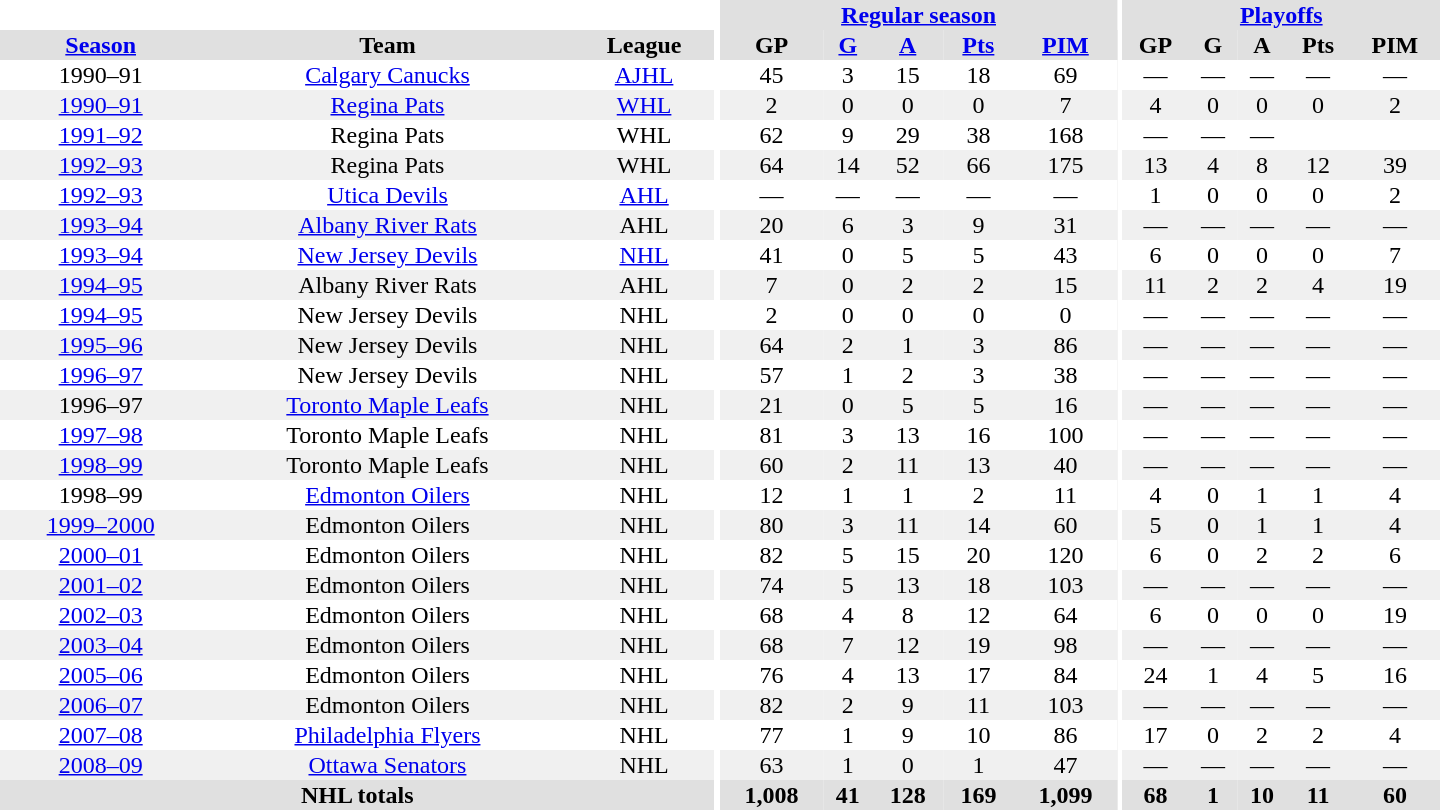<table border="0" cellpadding="1" cellspacing="0" style="text-align:center; width:60em">
<tr bgcolor="#e0e0e0">
<th colspan="3"  bgcolor="#ffffff"></th>
<th rowspan="99" bgcolor="#ffffff"></th>
<th colspan="5"><a href='#'>Regular season</a></th>
<th rowspan="99" bgcolor="#ffffff"></th>
<th colspan="5"><a href='#'>Playoffs</a></th>
</tr>
<tr bgcolor="#e0e0e0">
<th><a href='#'>Season</a></th>
<th>Team</th>
<th>League</th>
<th>GP</th>
<th><a href='#'>G</a></th>
<th><a href='#'>A</a></th>
<th><a href='#'>Pts</a></th>
<th><a href='#'>PIM</a></th>
<th>GP</th>
<th>G</th>
<th>A</th>
<th>Pts</th>
<th>PIM</th>
</tr>
<tr>
<td>1990–91</td>
<td><a href='#'>Calgary Canucks</a></td>
<td><a href='#'>AJHL</a></td>
<td>45</td>
<td>3</td>
<td>15</td>
<td>18</td>
<td>69</td>
<td>—</td>
<td>—</td>
<td>—</td>
<td>—</td>
<td>—</td>
</tr>
<tr bgcolor="#f0f0f0">
<td><a href='#'>1990–91</a></td>
<td><a href='#'>Regina Pats</a></td>
<td><a href='#'>WHL</a></td>
<td>2</td>
<td>0</td>
<td>0</td>
<td>0</td>
<td>7</td>
<td>4</td>
<td>0</td>
<td>0</td>
<td>0</td>
<td>2</td>
</tr>
<tr>
<td><a href='#'>1991–92</a></td>
<td>Regina Pats</td>
<td>WHL</td>
<td>62</td>
<td>9</td>
<td>29</td>
<td>38</td>
<td>168</td>
<td>—</td>
<td>—</td>
<td>—</td>
</tr>
<tr bgcolor="#f0f0f0">
<td><a href='#'>1992–93</a></td>
<td>Regina Pats</td>
<td>WHL</td>
<td>64</td>
<td>14</td>
<td>52</td>
<td>66</td>
<td>175</td>
<td>13</td>
<td>4</td>
<td>8</td>
<td>12</td>
<td>39</td>
</tr>
<tr>
<td><a href='#'>1992–93</a></td>
<td><a href='#'>Utica Devils</a></td>
<td><a href='#'>AHL</a></td>
<td>—</td>
<td>—</td>
<td>—</td>
<td>—</td>
<td>—</td>
<td>1</td>
<td>0</td>
<td>0</td>
<td>0</td>
<td>2</td>
</tr>
<tr bgcolor="#f0f0f0">
<td><a href='#'>1993–94</a></td>
<td><a href='#'>Albany River Rats</a></td>
<td>AHL</td>
<td>20</td>
<td>6</td>
<td>3</td>
<td>9</td>
<td>31</td>
<td>—</td>
<td>—</td>
<td>—</td>
<td>—</td>
<td>—</td>
</tr>
<tr>
<td><a href='#'>1993–94</a></td>
<td><a href='#'>New Jersey Devils</a></td>
<td><a href='#'>NHL</a></td>
<td>41</td>
<td>0</td>
<td>5</td>
<td>5</td>
<td>43</td>
<td>6</td>
<td>0</td>
<td>0</td>
<td>0</td>
<td>7</td>
</tr>
<tr bgcolor="#f0f0f0">
<td><a href='#'>1994–95</a></td>
<td>Albany River Rats</td>
<td>AHL</td>
<td>7</td>
<td>0</td>
<td>2</td>
<td>2</td>
<td>15</td>
<td>11</td>
<td>2</td>
<td>2</td>
<td>4</td>
<td>19</td>
</tr>
<tr>
<td><a href='#'>1994–95</a></td>
<td>New Jersey Devils</td>
<td>NHL</td>
<td>2</td>
<td>0</td>
<td>0</td>
<td>0</td>
<td>0</td>
<td>—</td>
<td>—</td>
<td>—</td>
<td>—</td>
<td>—</td>
</tr>
<tr bgcolor="#f0f0f0">
<td><a href='#'>1995–96</a></td>
<td>New Jersey Devils</td>
<td>NHL</td>
<td>64</td>
<td>2</td>
<td>1</td>
<td>3</td>
<td>86</td>
<td>—</td>
<td>—</td>
<td>—</td>
<td>—</td>
<td>—</td>
</tr>
<tr>
<td><a href='#'>1996–97</a></td>
<td>New Jersey Devils</td>
<td>NHL</td>
<td>57</td>
<td>1</td>
<td>2</td>
<td>3</td>
<td>38</td>
<td>—</td>
<td>—</td>
<td>—</td>
<td>—</td>
<td>—</td>
</tr>
<tr bgcolor="#f0f0f0">
<td>1996–97</td>
<td><a href='#'>Toronto Maple Leafs</a></td>
<td>NHL</td>
<td>21</td>
<td>0</td>
<td>5</td>
<td>5</td>
<td>16</td>
<td>—</td>
<td>—</td>
<td>—</td>
<td>—</td>
<td>—</td>
</tr>
<tr>
<td><a href='#'>1997–98</a></td>
<td>Toronto Maple Leafs</td>
<td>NHL</td>
<td>81</td>
<td>3</td>
<td>13</td>
<td>16</td>
<td>100</td>
<td>—</td>
<td>—</td>
<td>—</td>
<td>—</td>
<td>—</td>
</tr>
<tr bgcolor="#f0f0f0">
<td><a href='#'>1998–99</a></td>
<td>Toronto Maple Leafs</td>
<td>NHL</td>
<td>60</td>
<td>2</td>
<td>11</td>
<td>13</td>
<td>40</td>
<td>—</td>
<td>—</td>
<td>—</td>
<td>—</td>
<td>—</td>
</tr>
<tr>
<td>1998–99</td>
<td><a href='#'>Edmonton Oilers</a></td>
<td>NHL</td>
<td>12</td>
<td>1</td>
<td>1</td>
<td>2</td>
<td>11</td>
<td>4</td>
<td>0</td>
<td>1</td>
<td>1</td>
<td>4</td>
</tr>
<tr bgcolor="#f0f0f0">
<td><a href='#'>1999–2000</a></td>
<td>Edmonton Oilers</td>
<td>NHL</td>
<td>80</td>
<td>3</td>
<td>11</td>
<td>14</td>
<td>60</td>
<td>5</td>
<td>0</td>
<td>1</td>
<td>1</td>
<td>4</td>
</tr>
<tr>
<td><a href='#'>2000–01</a></td>
<td>Edmonton Oilers</td>
<td>NHL</td>
<td>82</td>
<td>5</td>
<td>15</td>
<td>20</td>
<td>120</td>
<td>6</td>
<td>0</td>
<td>2</td>
<td>2</td>
<td>6</td>
</tr>
<tr bgcolor="#f0f0f0">
<td><a href='#'>2001–02</a></td>
<td>Edmonton Oilers</td>
<td>NHL</td>
<td>74</td>
<td>5</td>
<td>13</td>
<td>18</td>
<td>103</td>
<td>—</td>
<td>—</td>
<td>—</td>
<td>—</td>
<td>—</td>
</tr>
<tr>
<td><a href='#'>2002–03</a></td>
<td>Edmonton Oilers</td>
<td>NHL</td>
<td>68</td>
<td>4</td>
<td>8</td>
<td>12</td>
<td>64</td>
<td>6</td>
<td>0</td>
<td>0</td>
<td>0</td>
<td>19</td>
</tr>
<tr bgcolor="#f0f0f0">
<td><a href='#'>2003–04</a></td>
<td>Edmonton Oilers</td>
<td>NHL</td>
<td>68</td>
<td>7</td>
<td>12</td>
<td>19</td>
<td>98</td>
<td>—</td>
<td>—</td>
<td>—</td>
<td>—</td>
<td>—</td>
</tr>
<tr>
<td><a href='#'>2005–06</a></td>
<td>Edmonton Oilers</td>
<td>NHL</td>
<td>76</td>
<td>4</td>
<td>13</td>
<td>17</td>
<td>84</td>
<td>24</td>
<td>1</td>
<td>4</td>
<td>5</td>
<td>16</td>
</tr>
<tr bgcolor="#f0f0f0">
<td><a href='#'>2006–07</a></td>
<td>Edmonton Oilers</td>
<td>NHL</td>
<td>82</td>
<td>2</td>
<td>9</td>
<td>11</td>
<td>103</td>
<td>—</td>
<td>—</td>
<td>—</td>
<td>—</td>
<td>—</td>
</tr>
<tr>
<td><a href='#'>2007–08</a></td>
<td><a href='#'>Philadelphia Flyers</a></td>
<td>NHL</td>
<td>77</td>
<td>1</td>
<td>9</td>
<td>10</td>
<td>86</td>
<td>17</td>
<td>0</td>
<td>2</td>
<td>2</td>
<td>4</td>
</tr>
<tr bgcolor="#f0f0f0">
<td><a href='#'>2008–09</a></td>
<td><a href='#'>Ottawa Senators</a></td>
<td>NHL</td>
<td>63</td>
<td>1</td>
<td>0</td>
<td>1</td>
<td>47</td>
<td>—</td>
<td>—</td>
<td>—</td>
<td>—</td>
<td>—</td>
</tr>
<tr bgcolor="#e0e0e0">
<th colspan="3">NHL totals</th>
<th>1,008</th>
<th>41</th>
<th>128</th>
<th>169</th>
<th>1,099</th>
<th>68</th>
<th>1</th>
<th>10</th>
<th>11</th>
<th>60</th>
</tr>
</table>
